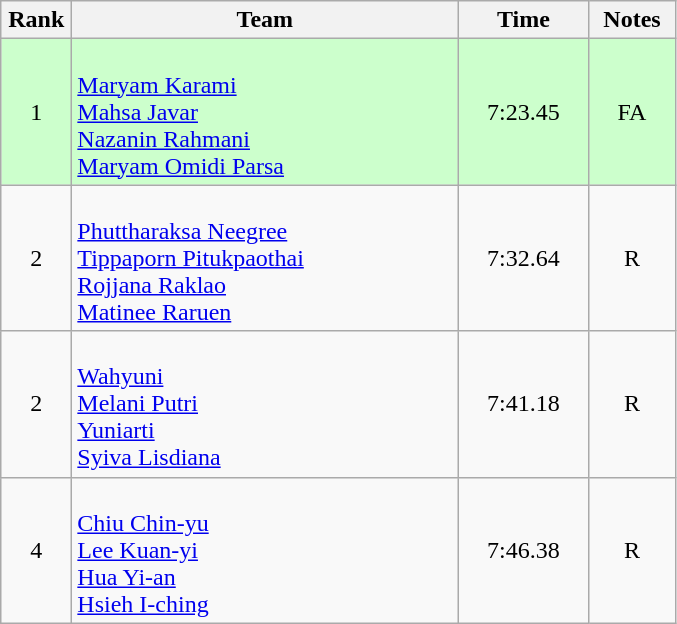<table class=wikitable style="text-align:center">
<tr>
<th width=40>Rank</th>
<th width=250>Team</th>
<th width=80>Time</th>
<th width=50>Notes</th>
</tr>
<tr bgcolor="ccffcc">
<td>1</td>
<td align="left"><br><a href='#'>Maryam Karami</a><br><a href='#'>Mahsa Javar</a><br><a href='#'>Nazanin Rahmani</a><br><a href='#'>Maryam Omidi Parsa</a></td>
<td>7:23.45</td>
<td>FA</td>
</tr>
<tr>
<td>2</td>
<td align="left"><br><a href='#'>Phuttharaksa Neegree</a><br><a href='#'>Tippaporn Pitukpaothai</a><br><a href='#'>Rojjana Raklao</a><br><a href='#'>Matinee Raruen</a></td>
<td>7:32.64</td>
<td>R</td>
</tr>
<tr>
<td>2</td>
<td align="left"><br><a href='#'>Wahyuni</a><br><a href='#'>Melani Putri</a><br><a href='#'>Yuniarti</a><br><a href='#'>Syiva Lisdiana</a></td>
<td>7:41.18</td>
<td>R</td>
</tr>
<tr>
<td>4</td>
<td align="left"><br><a href='#'>Chiu Chin-yu</a><br><a href='#'>Lee Kuan-yi</a><br><a href='#'>Hua Yi-an</a><br><a href='#'>Hsieh I-ching</a></td>
<td>7:46.38</td>
<td>R</td>
</tr>
</table>
